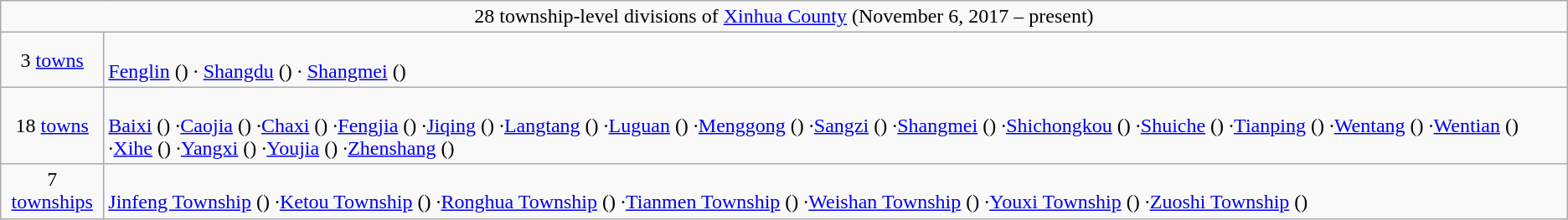<table class="wikitable">
<tr>
<td style="text-align:center;" colspan="2">28 township-level divisions of <a href='#'>Xinhua County</a> (November 6, 2017 – present)</td>
</tr>
<tr align=left>
<td align=center>3 <a href='#'>towns</a></td>
<td><br><a href='#'>Fenglin</a> ()
· <a href='#'>Shangdu</a> ()
· <a href='#'>Shangmei</a> ()</td>
</tr>
<tr align=left>
<td align=center>18 <a href='#'>towns</a></td>
<td><br><a href='#'>Baixi</a> ()
·<a href='#'>Caojia</a> ()
·<a href='#'>Chaxi</a> ()
·<a href='#'>Fengjia</a> ()
·<a href='#'>Jiqing</a> ()
·<a href='#'>Langtang</a> ()
·<a href='#'>Luguan</a> ()
·<a href='#'>Menggong</a> ()
·<a href='#'>Sangzi</a> ()
·<a href='#'>Shangmei</a> ()
·<a href='#'>Shichongkou</a> ()
·<a href='#'>Shuiche</a> ()
·<a href='#'>Tianping</a> ()
·<a href='#'>Wentang</a> ()
·<a href='#'>Wentian</a> ()
·<a href='#'>Xihe</a> ()
·<a href='#'>Yangxi</a> ()
·<a href='#'>Youjia</a> ()
·<a href='#'>Zhenshang</a> ()</td>
</tr>
<tr align=left>
<td align=center>7 <a href='#'>townships</a></td>
<td><br><a href='#'>Jinfeng Township</a> ()
·<a href='#'>Ketou Township</a> ()
·<a href='#'>Ronghua Township</a> ()
·<a href='#'>Tianmen Township</a> ()
·<a href='#'>Weishan Township</a> ()
·<a href='#'>Youxi Township</a> ()
·<a href='#'>Zuoshi Township</a> ()</td>
</tr>
</table>
